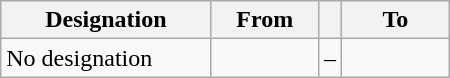<table class="wikitable" width="300px">
<tr>
<th>Designation</th>
<th width="24%">From</th>
<th width="2%"></th>
<th width="24%">To</th>
</tr>
<tr>
<td>No designation</td>
<td></td>
<td>–</td>
<td></td>
</tr>
</table>
